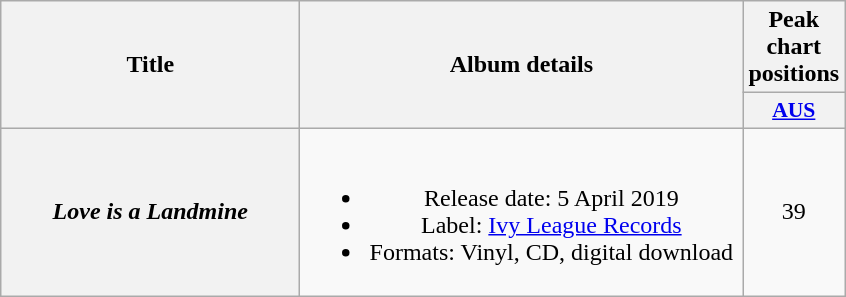<table class="wikitable plainrowheaders" style="text-align:center;">
<tr>
<th style="width:12em;" rowspan="2">Title</th>
<th style="width:18em;" rowspan="2">Album details</th>
<th scope="col" colspan="1">Peak chart positions</th>
</tr>
<tr>
<th scope="col" style="width:3em;font-size:90%;"><a href='#'>AUS</a><br></th>
</tr>
<tr>
<th scope="row"><em>Love is a Landmine</em></th>
<td><br><ul><li>Release date: 5 April 2019</li><li>Label: <a href='#'>Ivy League Records</a></li><li>Formats: Vinyl, CD, digital download</li></ul></td>
<td>39</td>
</tr>
</table>
